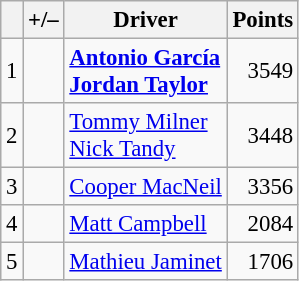<table class="wikitable" style="font-size: 95%;">
<tr>
<th scope="col"></th>
<th scope="col">+/–</th>
<th scope="col">Driver</th>
<th scope="col">Points</th>
</tr>
<tr>
<td align=center>1</td>
<td align="left"></td>
<td><strong> <a href='#'>Antonio García</a><br> <a href='#'>Jordan Taylor</a></strong></td>
<td align=right>3549</td>
</tr>
<tr>
<td align=center>2</td>
<td align="left"></td>
<td> <a href='#'>Tommy Milner</a><br> <a href='#'>Nick Tandy</a></td>
<td align=right>3448</td>
</tr>
<tr>
<td align=center>3</td>
<td align="left"></td>
<td> <a href='#'>Cooper MacNeil</a></td>
<td align=right>3356</td>
</tr>
<tr>
<td align=center>4</td>
<td align="left"></td>
<td> <a href='#'>Matt Campbell</a></td>
<td align=right>2084</td>
</tr>
<tr>
<td align=center>5</td>
<td align="left"></td>
<td> <a href='#'>Mathieu Jaminet</a></td>
<td align=right>1706</td>
</tr>
</table>
